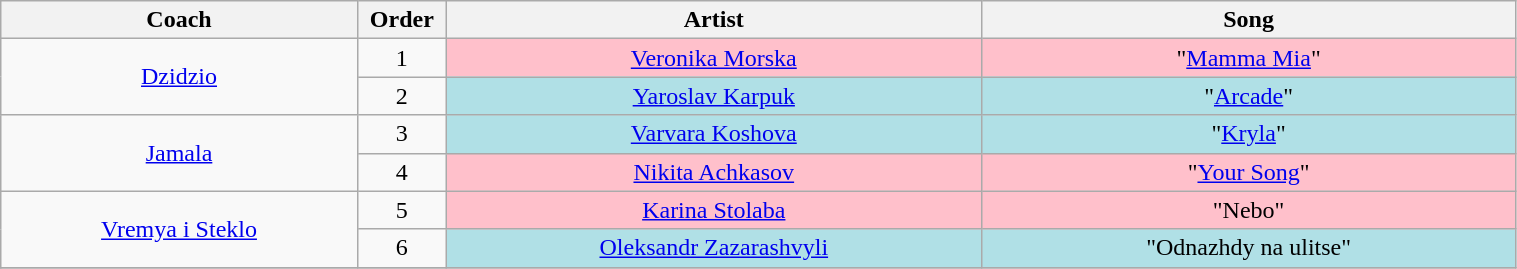<table class="wikitable" style="text-align:center; width:80%;">
<tr>
<th style="width:20%;">Coach</th>
<th style="width:05%;">Order</th>
<th style="width:30%;">Artist</th>
<th style="width:30%;">Song</th>
</tr>
<tr>
<td rowspan="2"><a href='#'>Dzidzio</a></td>
<td>1</td>
<td style="background:pink"><a href='#'>Veronika Morska</a></td>
<td style="background:pink">"<a href='#'>Mamma Mia</a>"</td>
</tr>
<tr>
<td>2</td>
<td style="background:#b0e0e6"><a href='#'>Yaroslav Karpuk</a></td>
<td style="background:#b0e0e6">"<a href='#'>Arcade</a>"</td>
</tr>
<tr>
<td rowspan="2"><a href='#'>Jamala</a></td>
<td>3</td>
<td style="background:#b0e0e6"><a href='#'>Varvara Koshova</a></td>
<td style="background:#b0e0e6">"<a href='#'>Kryla</a>"</td>
</tr>
<tr>
<td>4</td>
<td style="background:pink"><a href='#'>Nikita Achkasov</a></td>
<td style="background:pink">"<a href='#'>Your Song</a>"</td>
</tr>
<tr>
<td rowspan="2"><a href='#'>Vremya i Steklo</a></td>
<td>5</td>
<td style="background:pink"><a href='#'>Karina Stolaba</a></td>
<td style="background:pink">"Nebo"</td>
</tr>
<tr>
<td>6</td>
<td style="background:#b0e0e6"><a href='#'>Oleksandr Zazarashvyli</a></td>
<td style="background:#b0e0e6">"Odnazhdy na ulitse"</td>
</tr>
<tr>
</tr>
</table>
